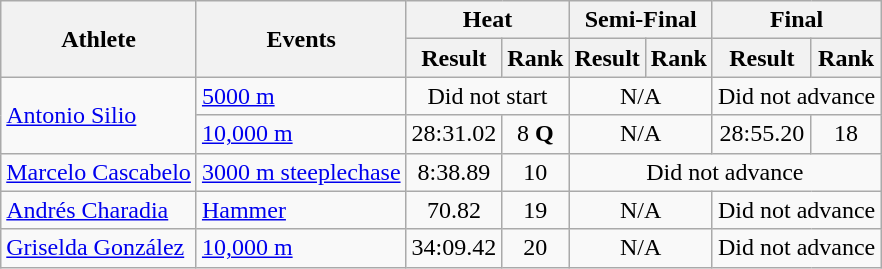<table class="wikitable" style="text-align:center">
<tr>
<th rowspan="2">Athlete</th>
<th rowspan="2">Events</th>
<th colspan="2">Heat</th>
<th colspan="2">Semi-Final</th>
<th colspan="2">Final</th>
</tr>
<tr>
<th>Result</th>
<th>Rank</th>
<th>Result</th>
<th>Rank</th>
<th>Result</th>
<th>Rank</th>
</tr>
<tr>
<td rowspan="2" align="left"><a href='#'>Antonio Silio</a></td>
<td align="left"><a href='#'>5000 m</a></td>
<td colspan="2">Did not start</td>
<td colspan="2">N/A</td>
<td colspan="2">Did not advance</td>
</tr>
<tr>
<td align="left"><a href='#'>10,000 m</a></td>
<td>28:31.02</td>
<td>8  <strong>Q</strong></td>
<td colspan="2">N/A</td>
<td>28:55.20</td>
<td>18</td>
</tr>
<tr>
<td align="left"><a href='#'>Marcelo Cascabelo</a></td>
<td align="left"><a href='#'>3000 m steeplechase</a></td>
<td>8:38.89</td>
<td>10</td>
<td colspan="4">Did not advance</td>
</tr>
<tr>
<td align="left"><a href='#'>Andrés Charadia</a></td>
<td align="left"><a href='#'>Hammer</a></td>
<td>70.82</td>
<td>19</td>
<td colspan="2">N/A</td>
<td colspan="2">Did not advance</td>
</tr>
<tr>
<td align="left"><a href='#'>Griselda González</a></td>
<td align="left"><a href='#'>10,000 m</a></td>
<td>34:09.42</td>
<td>20</td>
<td colspan="2">N/A</td>
<td colspan="2">Did not advance</td>
</tr>
</table>
